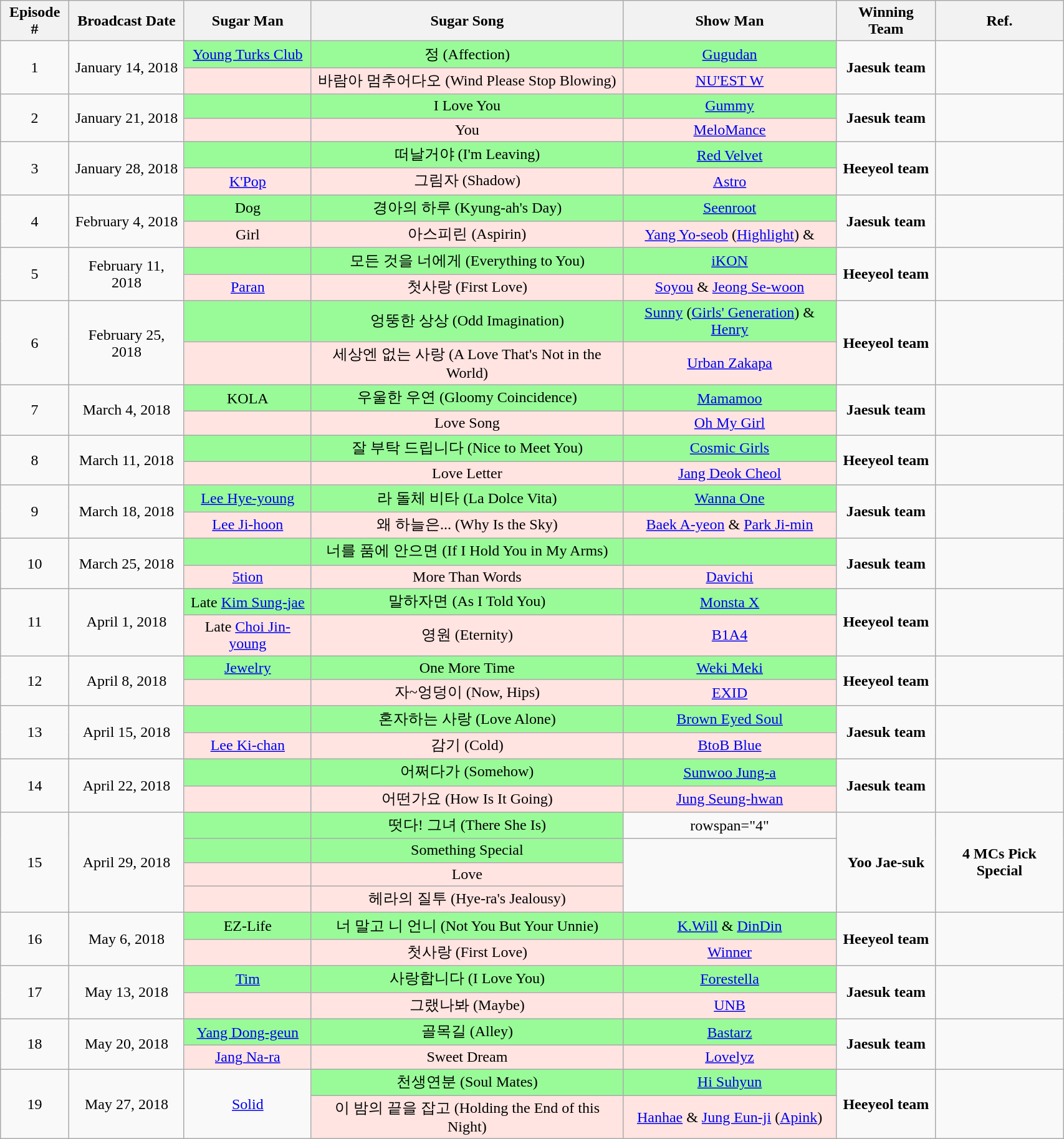<table class="wikitable" style="text-align:center; width:90%;">
<tr>
<th>Episode #</th>
<th>Broadcast Date</th>
<th>Sugar Man</th>
<th>Sugar Song</th>
<th>Show Man</th>
<th>Winning Team</th>
<th>Ref.</th>
</tr>
<tr>
<td rowspan="2">1</td>
<td rowspan="2">January 14, 2018</td>
<td style="background: PaleGreen"><a href='#'>Young Turks Club</a></td>
<td style="background: PaleGreen">정 (Affection)</td>
<td style="background: PaleGreen"><a href='#'>Gugudan</a></td>
<td rowspan="2" expand="yes"><strong>Jaesuk team</strong></td>
<td rowspan=2></td>
</tr>
<tr>
<td style="background: MistyRose"></td>
<td style="background: MistyRose">바람아 멈추어다오 (Wind Please Stop Blowing)</td>
<td style="background: MistyRose"><a href='#'>NU'EST W</a></td>
</tr>
<tr>
<td rowspan="2">2</td>
<td rowspan="2">January 21, 2018</td>
<td style="background: PaleGreen"></td>
<td style="background: PaleGreen">I Love You</td>
<td style="background: PaleGreen"><a href='#'>Gummy</a></td>
<td rowspan="2" expand="yes"><strong>Jaesuk team</strong></td>
<td rowspan=2></td>
</tr>
<tr>
<td style="background: MistyRose"></td>
<td style="background: MistyRose">You</td>
<td style="background: MistyRose"><a href='#'>MeloMance</a></td>
</tr>
<tr>
<td rowspan="2">3</td>
<td rowspan="2">January 28, 2018</td>
<td style="background: PaleGreen"></td>
<td style="background: PaleGreen">떠날거야 (I'm Leaving)</td>
<td style="background: PaleGreen"><a href='#'>Red Velvet</a></td>
<td rowspan="2" expand="yes"><strong>Heeyeol team</strong></td>
<td rowspan=2></td>
</tr>
<tr>
<td style="background: MistyRose"><a href='#'>K'Pop</a></td>
<td style="background: MistyRose">그림자 (Shadow)</td>
<td style="background: MistyRose"><a href='#'>Astro</a></td>
</tr>
<tr>
<td rowspan="2">4</td>
<td rowspan="2">February 4, 2018</td>
<td style="background: PaleGreen">Dog</td>
<td style="background: PaleGreen">경아의 하루 (Kyung-ah's Day)</td>
<td style="background: PaleGreen"><a href='#'>Seenroot</a></td>
<td rowspan="2" expand="yes"><strong>Jaesuk team</strong></td>
<td rowspan=2></td>
</tr>
<tr>
<td style="background: MistyRose">Girl</td>
<td style="background: MistyRose">아스피린 (Aspirin)</td>
<td style="background: MistyRose"><a href='#'>Yang Yo-seob</a> (<a href='#'>Highlight</a>) & </td>
</tr>
<tr>
<td rowspan="2">5</td>
<td rowspan="2">February 11, 2018</td>
<td style="background: PaleGreen"></td>
<td style="background: PaleGreen">모든 것을 너에게 (Everything to You)</td>
<td style="background: PaleGreen"><a href='#'>iKON</a></td>
<td rowspan="2" expand="yes"><strong>Heeyeol team</strong></td>
<td rowspan=2></td>
</tr>
<tr>
<td style="background: MistyRose"><a href='#'>Paran</a></td>
<td style="background: MistyRose">첫사랑 (First Love)</td>
<td style="background: MistyRose"><a href='#'>Soyou</a> & <a href='#'>Jeong Se-woon</a></td>
</tr>
<tr>
<td rowspan="2">6</td>
<td rowspan="2">February 25, 2018</td>
<td style="background: PaleGreen"></td>
<td style="background: PaleGreen">엉뚱한 상상 (Odd Imagination)</td>
<td style="background: PaleGreen"><a href='#'>Sunny</a> (<a href='#'>Girls' Generation</a>) & <a href='#'>Henry</a></td>
<td rowspan="2" expand="yes"><strong>Heeyeol team</strong></td>
<td rowspan=2></td>
</tr>
<tr>
<td style="background: MistyRose"></td>
<td style="background: MistyRose">세상엔 없는 사랑 (A Love That's Not in the World)</td>
<td style="background: MistyRose"><a href='#'>Urban Zakapa</a></td>
</tr>
<tr>
<td rowspan="2">7</td>
<td rowspan="2">March 4, 2018</td>
<td style="background: PaleGreen">KOLA</td>
<td style="background: PaleGreen">우울한 우연 (Gloomy Coincidence)</td>
<td style="background: PaleGreen"><a href='#'>Mamamoo</a></td>
<td rowspan="2" expand="yes"><strong>Jaesuk team</strong></td>
<td rowspan=2></td>
</tr>
<tr>
<td style="background: MistyRose"></td>
<td style="background: MistyRose">Love Song</td>
<td style="background: MistyRose"><a href='#'>Oh My Girl</a></td>
</tr>
<tr>
<td rowspan="2">8</td>
<td rowspan="2">March 11, 2018</td>
<td style="background: PaleGreen"></td>
<td style="background: PaleGreen">잘 부탁 드립니다 (Nice to Meet You)</td>
<td style="background: PaleGreen"><a href='#'>Cosmic Girls</a></td>
<td rowspan="2" expand="yes"><strong>Heeyeol team</strong></td>
<td rowspan=2></td>
</tr>
<tr>
<td style="background: MistyRose"></td>
<td style="background: MistyRose">Love Letter</td>
<td style="background: MistyRose"><a href='#'>Jang Deok Cheol</a></td>
</tr>
<tr>
<td rowspan="2">9</td>
<td rowspan="2">March 18, 2018</td>
<td style="background: PaleGreen"><a href='#'>Lee Hye-young</a></td>
<td style="background: PaleGreen">라 돌체 비타 (La Dolce Vita)</td>
<td style="background: PaleGreen"><a href='#'>Wanna One</a></td>
<td rowspan="2" expand="yes"><strong>Jaesuk team</strong></td>
<td rowspan=2></td>
</tr>
<tr>
<td style="background: MistyRose"><a href='#'>Lee Ji-hoon</a></td>
<td style="background: MistyRose">왜 하늘은... (Why Is the Sky)</td>
<td style="background: MistyRose"><a href='#'>Baek A-yeon</a> & <a href='#'>Park Ji-min</a></td>
</tr>
<tr>
<td rowspan="2">10</td>
<td rowspan="2">March 25, 2018</td>
<td style="background: PaleGreen"></td>
<td style="background: PaleGreen">너를 품에 안으면 (If I Hold You in My Arms)</td>
<td style="background: PaleGreen"></td>
<td rowspan="2" expand="yes"><strong>Jaesuk team</strong></td>
<td rowspan=2></td>
</tr>
<tr>
<td style="background: MistyRose"><a href='#'>5tion</a></td>
<td style="background: MistyRose">More Than Words</td>
<td style="background: MistyRose"><a href='#'>Davichi</a></td>
</tr>
<tr>
<td rowspan="2">11</td>
<td rowspan="2">April 1, 2018</td>
<td style="background: PaleGreen">Late <a href='#'>Kim Sung-jae</a></td>
<td style="background: PaleGreen">말하자면 (As I Told You)</td>
<td style="background: PaleGreen"><a href='#'>Monsta X</a></td>
<td rowspan="2" expand="yes"><strong>Heeyeol team</strong></td>
<td rowspan=2></td>
</tr>
<tr>
<td style="background: MistyRose">Late <a href='#'>Choi Jin-young</a></td>
<td style="background: MistyRose">영원 (Eternity)</td>
<td style="background: MistyRose"><a href='#'>B1A4</a></td>
</tr>
<tr>
<td rowspan="2">12</td>
<td rowspan="2">April 8, 2018</td>
<td style="background: PaleGreen"><a href='#'>Jewelry</a></td>
<td style="background: PaleGreen">One More Time</td>
<td style="background: PaleGreen"><a href='#'>Weki Meki</a></td>
<td rowspan="2" expand="yes"><strong>Heeyeol team</strong></td>
<td rowspan=2></td>
</tr>
<tr>
<td style="background: MistyRose"></td>
<td style="background: MistyRose">자~엉덩이 (Now, Hips)</td>
<td style="background: MistyRose"><a href='#'>EXID</a></td>
</tr>
<tr>
<td rowspan="2">13</td>
<td rowspan="2">April 15, 2018</td>
<td style="background: PaleGreen"></td>
<td style="background: PaleGreen">혼자하는 사랑 (Love Alone)</td>
<td style="background: PaleGreen"><a href='#'>Brown Eyed Soul</a></td>
<td rowspan="2" expand="yes"><strong>Jaesuk team</strong></td>
<td rowspan=2></td>
</tr>
<tr>
<td style="background: MistyRose"><a href='#'>Lee Ki-chan</a></td>
<td style="background: MistyRose">감기 (Cold)</td>
<td style="background: MistyRose"><a href='#'>BtoB Blue</a></td>
</tr>
<tr>
<td rowspan="2">14</td>
<td rowspan="2">April 22, 2018</td>
<td style="background: PaleGreen"></td>
<td style="background: PaleGreen">어쩌다가 (Somehow)</td>
<td style="background: PaleGreen"><a href='#'>Sunwoo Jung-a</a></td>
<td rowspan="2" expand="yes"><strong>Jaesuk team</strong></td>
<td rowspan=2></td>
</tr>
<tr>
<td style="background: MistyRose"></td>
<td style="background: MistyRose">어떤가요 (How Is It Going)</td>
<td style="background: MistyRose"><a href='#'>Jung Seung-hwan</a></td>
</tr>
<tr>
<td rowspan="4">15</td>
<td rowspan="4">April 29, 2018</td>
<td style="background: PaleGreen"></td>
<td style="background: PaleGreen">떳다! 그녀 (There She Is)</td>
<td>rowspan="4" </td>
<td rowspan="4" expand="yes"><strong>Yoo Jae-suk</strong></td>
<td rowspan=4><strong>4 MCs Pick Special</strong><br></td>
</tr>
<tr>
<td style="background: PaleGreen"></td>
<td style="background: PaleGreen">Something Special</td>
</tr>
<tr>
<td style="background: MistyRose"></td>
<td style="background: MistyRose">Love</td>
</tr>
<tr>
<td style="background: MistyRose"></td>
<td style="background: MistyRose">헤라의 질투 (Hye-ra's Jealousy)</td>
</tr>
<tr>
<td rowspan="2">16</td>
<td rowspan="2">May 6, 2018</td>
<td style="background: PaleGreen">EZ-Life</td>
<td style="background: PaleGreen">너 말고 니 언니 (Not You But Your Unnie)</td>
<td style="background: PaleGreen"><a href='#'>K.Will</a> & <a href='#'>DinDin</a></td>
<td rowspan="2" expand="yes"><strong>Heeyeol team</strong></td>
<td rowspan=2></td>
</tr>
<tr>
<td style="background: MistyRose"></td>
<td style="background: MistyRose">첫사랑 (First Love)</td>
<td style="background: MistyRose"><a href='#'>Winner</a></td>
</tr>
<tr>
<td rowspan="2">17</td>
<td rowspan="2">May 13, 2018</td>
<td style="background: PaleGreen"><a href='#'>Tim</a></td>
<td style="background: PaleGreen">사랑합니다 (I Love You)</td>
<td style="background: PaleGreen"><a href='#'>Forestella</a></td>
<td rowspan="2" expand="yes"><strong>Jaesuk team</strong></td>
<td rowspan=2></td>
</tr>
<tr>
<td style="background: MistyRose"></td>
<td style="background: MistyRose">그랬나봐 (Maybe)</td>
<td style="background: MistyRose"><a href='#'>UNB</a></td>
</tr>
<tr>
<td rowspan="2">18</td>
<td rowspan="2">May 20, 2018</td>
<td style="background: PaleGreen"><a href='#'>Yang Dong-geun</a></td>
<td style="background: PaleGreen">골목길 (Alley)</td>
<td style="background: PaleGreen"><a href='#'>Bastarz</a></td>
<td rowspan="2" expand="yes"><strong>Jaesuk team</strong></td>
<td rowspan=2></td>
</tr>
<tr>
<td style="background: MistyRose"><a href='#'>Jang Na-ra</a></td>
<td style="background: MistyRose">Sweet Dream</td>
<td style="background: MistyRose"><a href='#'>Lovelyz</a></td>
</tr>
<tr>
<td rowspan="2">19</td>
<td rowspan="2">May 27, 2018</td>
<td rowspan="2"><a href='#'>Solid</a></td>
<td style="background: PaleGreen">천생연분 (Soul Mates)</td>
<td style="background: PaleGreen"><a href='#'>Hi Suhyun</a></td>
<td rowspan="2" expand="yes"><strong>Heeyeol team</strong></td>
<td rowspan=2></td>
</tr>
<tr>
<td style="background: MistyRose">이 밤의 끝을 잡고 (Holding the End of this Night)</td>
<td style="background: MistyRose"><a href='#'>Hanhae</a> & <a href='#'>Jung Eun-ji</a> (<a href='#'>Apink</a>)</td>
</tr>
</table>
